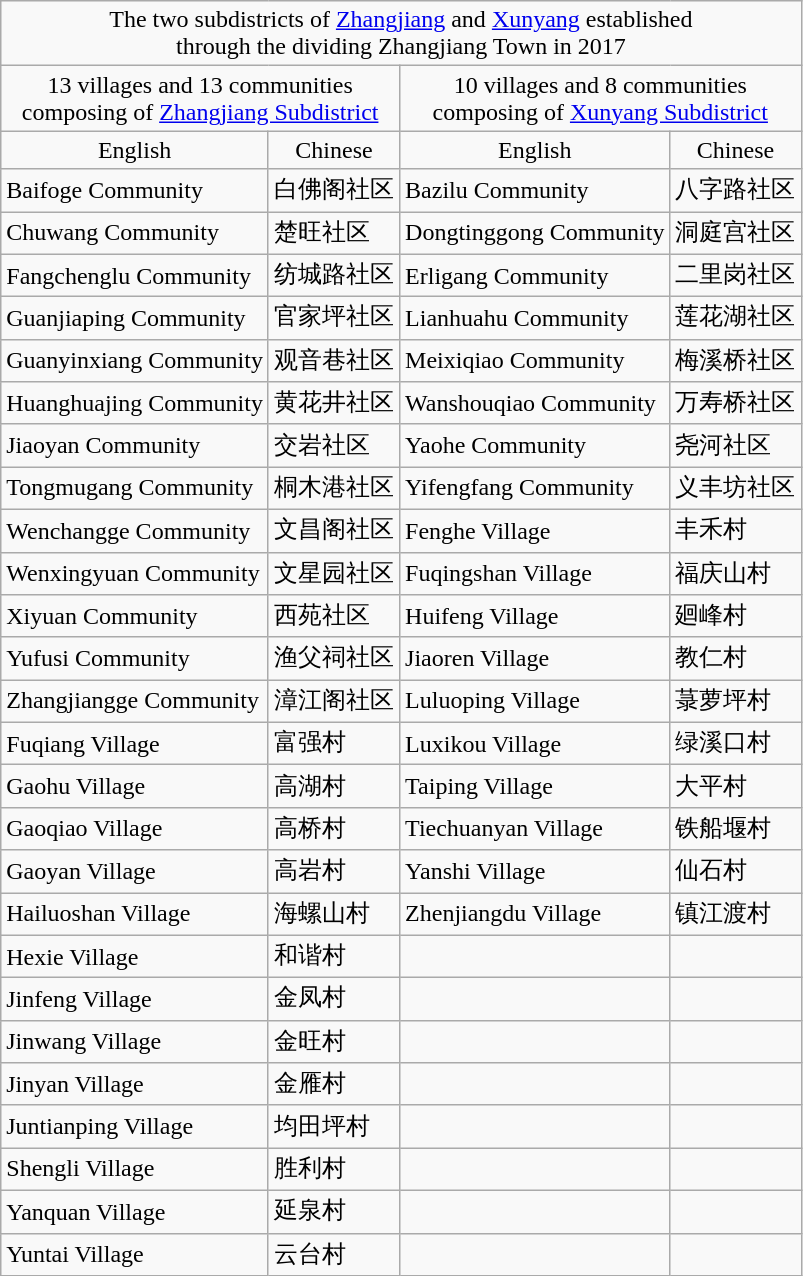<table class="wikitable">
<tr>
<td align=center colspan=4>The two subdistricts of <a href='#'>Zhangjiang</a> and <a href='#'>Xunyang</a> established<br>through the dividing Zhangjiang Town in 2017</td>
</tr>
<tr align=center>
<td colspan=2>13 villages and 13 communities<br>composing of <a href='#'>Zhangjiang Subdistrict</a></td>
<td colspan=2>10 villages and 8 communities<br>composing of <a href='#'>Xunyang Subdistrict</a></td>
</tr>
<tr align=center>
<td>English</td>
<td>Chinese</td>
<td>English</td>
<td>Chinese</td>
</tr>
<tr>
<td>Baifoge Community</td>
<td>白佛阁社区</td>
<td>Bazilu Community</td>
<td>八字路社区</td>
</tr>
<tr>
<td>Chuwang Community</td>
<td>楚旺社区</td>
<td>Dongtinggong Community</td>
<td>洞庭宫社区</td>
</tr>
<tr>
<td>Fangchenglu Community</td>
<td>纺城路社区</td>
<td>Erligang Community</td>
<td>二里岗社区</td>
</tr>
<tr>
<td>Guanjiaping Community</td>
<td>官家坪社区</td>
<td>Lianhuahu Community</td>
<td>莲花湖社区</td>
</tr>
<tr>
<td>Guanyinxiang Community</td>
<td>观音巷社区</td>
<td>Meixiqiao Community</td>
<td>梅溪桥社区</td>
</tr>
<tr>
<td>Huanghuajing Community</td>
<td>黄花井社区</td>
<td>Wanshouqiao Community</td>
<td>万寿桥社区</td>
</tr>
<tr>
<td>Jiaoyan Community</td>
<td>交岩社区</td>
<td>Yaohe Community</td>
<td>尧河社区</td>
</tr>
<tr>
<td>Tongmugang Community</td>
<td>桐木港社区</td>
<td>Yifengfang Community</td>
<td>义丰坊社区</td>
</tr>
<tr>
<td>Wenchangge Community</td>
<td>文昌阁社区</td>
<td>Fenghe Village</td>
<td>丰禾村</td>
</tr>
<tr>
<td>Wenxingyuan Community</td>
<td>文星园社区</td>
<td>Fuqingshan Village</td>
<td>福庆山村</td>
</tr>
<tr>
<td>Xiyuan Community</td>
<td>西苑社区</td>
<td>Huifeng Village</td>
<td>廻峰村</td>
</tr>
<tr>
<td>Yufusi Community</td>
<td>渔父祠社区</td>
<td>Jiaoren Village</td>
<td>教仁村</td>
</tr>
<tr>
<td>Zhangjiangge Community</td>
<td>漳江阁社区</td>
<td>Luluoping Village</td>
<td>菉萝坪村</td>
</tr>
<tr>
<td>Fuqiang Village</td>
<td>富强村</td>
<td>Luxikou Village</td>
<td>绿溪口村</td>
</tr>
<tr>
<td>Gaohu Village</td>
<td>高湖村</td>
<td>Taiping Village</td>
<td>大平村</td>
</tr>
<tr>
<td>Gaoqiao Village</td>
<td>高桥村</td>
<td>Tiechuanyan Village</td>
<td>铁船堰村</td>
</tr>
<tr>
<td>Gaoyan Village</td>
<td>高岩村</td>
<td>Yanshi Village</td>
<td>仙石村</td>
</tr>
<tr>
<td>Hailuoshan Village</td>
<td>海螺山村</td>
<td>Zhenjiangdu Village</td>
<td>镇江渡村</td>
</tr>
<tr>
<td>Hexie Village</td>
<td>和谐村</td>
<td></td>
<td></td>
</tr>
<tr>
<td>Jinfeng Village</td>
<td>金凤村</td>
<td></td>
<td></td>
</tr>
<tr>
<td>Jinwang Village</td>
<td>金旺村</td>
<td></td>
<td></td>
</tr>
<tr>
<td>Jinyan Village</td>
<td>金雁村</td>
<td></td>
<td></td>
</tr>
<tr>
<td>Juntianping Village</td>
<td>均田坪村</td>
<td></td>
<td></td>
</tr>
<tr>
<td>Shengli Village</td>
<td>胜利村</td>
<td></td>
<td></td>
</tr>
<tr>
<td>Yanquan Village</td>
<td>延泉村</td>
<td></td>
<td></td>
</tr>
<tr>
<td>Yuntai Village</td>
<td>云台村</td>
<td></td>
<td></td>
</tr>
</table>
